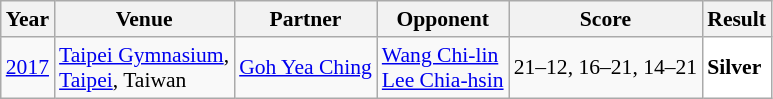<table class="sortable wikitable" style="font-size: 90%;">
<tr>
<th>Year</th>
<th>Venue</th>
<th>Partner</th>
<th>Opponent</th>
<th>Score</th>
<th>Result</th>
</tr>
<tr>
<td align="center"><a href='#'>2017</a></td>
<td align="left"><a href='#'>Taipei Gymnasium</a>,<br><a href='#'>Taipei</a>, Taiwan</td>
<td align="left"> <a href='#'>Goh Yea Ching</a></td>
<td align="left"> <a href='#'>Wang Chi-lin</a><br> <a href='#'>Lee Chia-hsin</a></td>
<td align="left">21–12, 16–21, 14–21</td>
<td style="text-align:left; background:white"> <strong>Silver</strong></td>
</tr>
</table>
